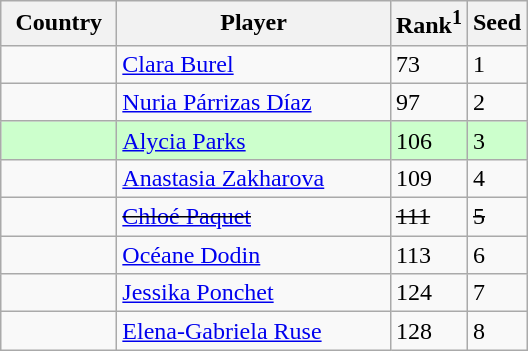<table class="sortable wikitable">
<tr>
<th width="70">Country</th>
<th width="175">Player</th>
<th>Rank<sup>1</sup></th>
<th>Seed</th>
</tr>
<tr>
<td></td>
<td><a href='#'>Clara Burel</a></td>
<td>73</td>
<td>1</td>
</tr>
<tr>
<td></td>
<td><a href='#'>Nuria Párrizas Díaz</a></td>
<td>97</td>
<td>2</td>
</tr>
<tr style="background:#cfc;">
<td></td>
<td><a href='#'>Alycia Parks</a></td>
<td>106</td>
<td>3</td>
</tr>
<tr>
<td></td>
<td><a href='#'>Anastasia Zakharova</a></td>
<td>109</td>
<td>4</td>
</tr>
<tr>
<td><s></s></td>
<td><s><a href='#'>Chloé Paquet</a></s></td>
<td><s>111</s></td>
<td><s>5</s></td>
</tr>
<tr>
<td></td>
<td><a href='#'>Océane Dodin</a></td>
<td>113</td>
<td>6</td>
</tr>
<tr>
<td></td>
<td><a href='#'>Jessika Ponchet</a></td>
<td>124</td>
<td>7</td>
</tr>
<tr>
<td></td>
<td><a href='#'>Elena-Gabriela Ruse</a></td>
<td>128</td>
<td>8</td>
</tr>
</table>
